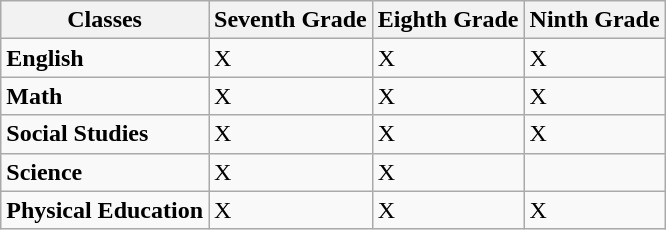<table class="wikitable">
<tr>
<th>Classes</th>
<th>Seventh Grade</th>
<th>Eighth Grade</th>
<th>Ninth Grade</th>
</tr>
<tr>
<td><strong>English</strong></td>
<td>X</td>
<td>X</td>
<td>X</td>
</tr>
<tr>
<td><strong>Math</strong></td>
<td>X</td>
<td>X</td>
<td>X</td>
</tr>
<tr>
<td><strong>Social Studies</strong></td>
<td>X</td>
<td>X</td>
<td>X</td>
</tr>
<tr>
<td><strong>Science</strong></td>
<td>X</td>
<td>X</td>
<td></td>
</tr>
<tr>
<td><strong>Physical Education</strong></td>
<td>X</td>
<td>X</td>
<td>X</td>
</tr>
</table>
